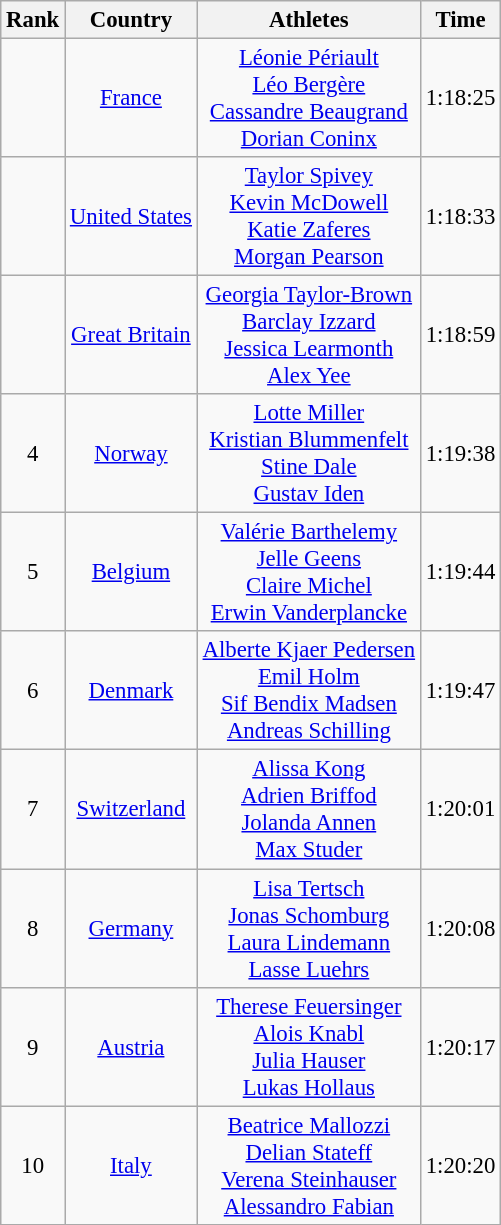<table class="wikitable" style="font-size:95%; text-align:center;">
<tr>
<th>Rank</th>
<th>Country</th>
<th>Athletes</th>
<th>Time</th>
</tr>
<tr>
<td></td>
<td align="center"> <a href='#'>France</a></td>
<td><a href='#'>Léonie Périault</a><br><a href='#'>Léo Bergère</a><br><a href='#'>Cassandre Beaugrand</a><br><a href='#'>Dorian Coninx</a></td>
<td align="center">1:18:25</td>
</tr>
<tr>
<td></td>
<td align="center"> <a href='#'>United States</a></td>
<td><a href='#'>Taylor Spivey</a><br><a href='#'>Kevin McDowell</a><br><a href='#'>Katie Zaferes</a><br><a href='#'>Morgan Pearson</a></td>
<td align="center">1:18:33</td>
</tr>
<tr>
<td></td>
<td align="center"> <a href='#'>Great Britain</a></td>
<td><a href='#'>Georgia Taylor-Brown</a><br><a href='#'>Barclay Izzard</a><br><a href='#'>Jessica Learmonth</a><br><a href='#'>Alex Yee</a></td>
<td align="center">1:18:59</td>
</tr>
<tr>
<td>4</td>
<td align="center"> <a href='#'>Norway</a></td>
<td><a href='#'>Lotte Miller</a><br><a href='#'>Kristian Blummenfelt</a><br><a href='#'>Stine Dale</a><br><a href='#'>Gustav Iden</a></td>
<td align="center">1:19:38</td>
</tr>
<tr>
<td>5</td>
<td align="center"> <a href='#'>Belgium</a></td>
<td><a href='#'>Valérie Barthelemy</a><br><a href='#'>Jelle Geens</a><br><a href='#'>Claire Michel</a><br><a href='#'>Erwin Vanderplancke</a></td>
<td align="center">1:19:44</td>
</tr>
<tr>
<td>6</td>
<td align="center"> <a href='#'>Denmark</a></td>
<td><a href='#'>Alberte Kjaer Pedersen</a><br><a href='#'>Emil Holm</a><br><a href='#'>Sif Bendix Madsen</a><br><a href='#'>Andreas Schilling</a></td>
<td align="center">1:19:47</td>
</tr>
<tr>
<td>7</td>
<td align="center"> <a href='#'>Switzerland</a></td>
<td><a href='#'>Alissa Kong</a><br><a href='#'>Adrien Briffod</a><br><a href='#'>Jolanda Annen</a><br><a href='#'>Max Studer</a></td>
<td align="center">1:20:01</td>
</tr>
<tr>
<td>8</td>
<td align="center"> <a href='#'>Germany</a></td>
<td><a href='#'>Lisa Tertsch</a><br><a href='#'>Jonas Schomburg</a><br><a href='#'>Laura Lindemann</a><br><a href='#'>Lasse Luehrs</a></td>
<td align="center">1:20:08</td>
</tr>
<tr>
<td>9</td>
<td align="center"> <a href='#'>Austria</a></td>
<td><a href='#'>Therese Feuersinger</a><br><a href='#'>Alois Knabl</a><br><a href='#'>Julia Hauser</a><br><a href='#'>Lukas Hollaus</a></td>
<td align="center">1:20:17</td>
</tr>
<tr>
<td>10</td>
<td align="center"> <a href='#'>Italy</a></td>
<td><a href='#'>Beatrice Mallozzi</a><br><a href='#'>Delian Stateff</a><br><a href='#'>Verena Steinhauser</a><br><a href='#'>Alessandro Fabian</a></td>
<td align="center">1:20:20</td>
</tr>
</table>
